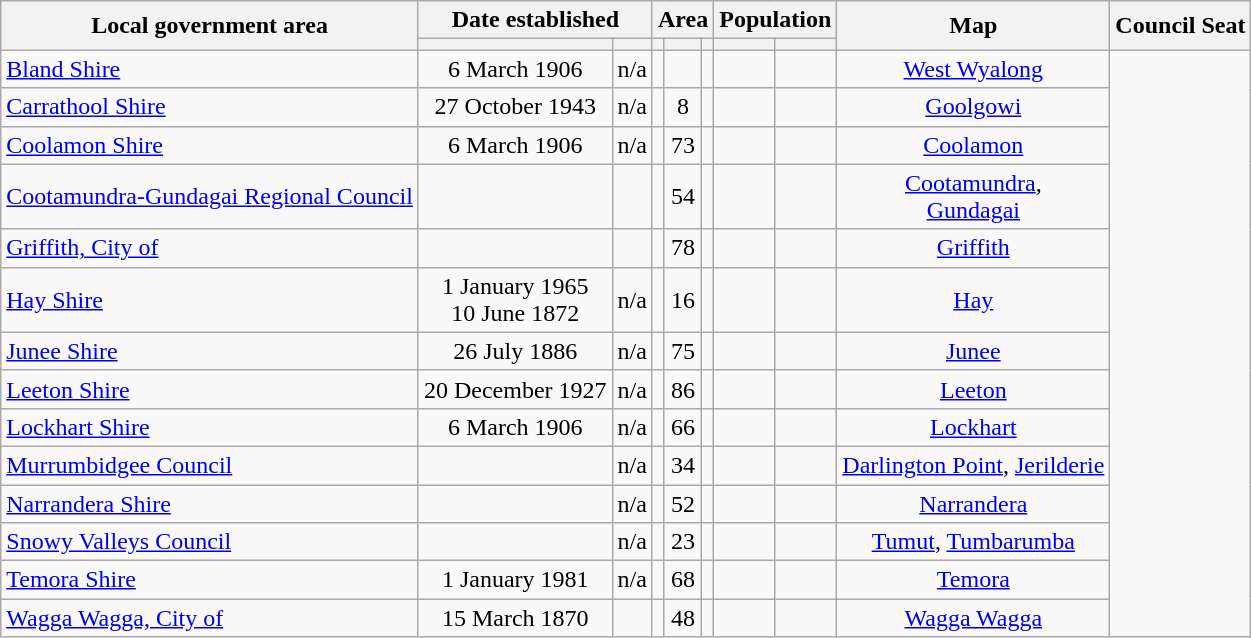<table class="wikitable sortable" style=text-align:center>
<tr>
<th rowspan=2>Local government area</th>
<th colspan=2>Date established</th>
<th colspan=3>Area</th>
<th colspan=2>Population</th>
<th class=unsortable rowspan=2>Map</th>
<th rowspan=2>Council Seat</th>
</tr>
<tr>
<th></th>
<th></th>
<th></th>
<th></th>
<th></th>
<th></th>
<th></th>
</tr>
<tr>
<td align=left><a href='#'>Bland Shire</a></td>
<td>6 March 1906</td>
<td>n/a</td>
<td></td>
<td></td>
<td align=right></td>
<td scope="row"></td>
<td></td>
<td><a href='#'>West Wyalong</a></td>
</tr>
<tr>
<td align=left><a href='#'>Carrathool Shire</a></td>
<td>27 October 1943</td>
<td>n/a</td>
<td></td>
<td scope="row">8</td>
<td align=right></td>
<td scope="row"></td>
<td></td>
<td><a href='#'>Goolgowi</a></td>
</tr>
<tr>
<td align=left><a href='#'>Coolamon Shire</a></td>
<td>6 March 1906</td>
<td>n/a</td>
<td></td>
<td scope="row">73</td>
<td align=right></td>
<td scope="row"></td>
<td></td>
<td><a href='#'>Coolamon</a></td>
</tr>
<tr>
<td align=left><a href='#'>Cootamundra-Gundagai Regional Council</a></td>
<td> <br><br></td>
<td></td>
<td></td>
<td scope="row">54</td>
<td align=right></td>
<td scope="row"></td>
<td></td>
<td><a href='#'>Cootamundra</a>,<br><a href='#'>Gundagai</a></td>
</tr>
<tr>
<td align=left><a href='#'>Griffith, City of</a></td>
<td></td>
<td></td>
<td></td>
<td scope="row">78</td>
<td align=right></td>
<td scope="row"></td>
<td></td>
<td><a href='#'>Griffith</a></td>
</tr>
<tr>
<td align=left><a href='#'>Hay Shire</a></td>
<td>1 January 1965<br>10 June 1872 </td>
<td>n/a</td>
<td></td>
<td scope="row">16</td>
<td align=right></td>
<td scope="row"></td>
<td></td>
<td><a href='#'>Hay</a></td>
</tr>
<tr>
<td align=left><a href='#'>Junee Shire</a></td>
<td>26 July 1886 </td>
<td>n/a</td>
<td></td>
<td scope="row">75</td>
<td align=right></td>
<td scope="row"></td>
<td></td>
<td><a href='#'>Junee</a></td>
</tr>
<tr>
<td align=left><a href='#'>Leeton Shire</a></td>
<td>20 December 1927<br></td>
<td>n/a</td>
<td></td>
<td scope="row">86</td>
<td align=right></td>
<td scope="row"></td>
<td></td>
<td><a href='#'>Leeton</a></td>
</tr>
<tr>
<td align=left><a href='#'>Lockhart Shire</a></td>
<td>6 March 1906</td>
<td>n/a</td>
<td></td>
<td scope="row">66</td>
<td align=right></td>
<td scope="row"></td>
<td></td>
<td><a href='#'>Lockhart</a></td>
</tr>
<tr>
<td align=left><a href='#'>Murrumbidgee Council</a></td>
<td></td>
<td>n/a</td>
<td></td>
<td scope="row">34</td>
<td align=right></td>
<td scope="row"></td>
<td></td>
<td><a href='#'>Darlington Point</a>, <a href='#'>Jerilderie</a></td>
</tr>
<tr>
<td align=left><a href='#'>Narrandera Shire</a></td>
<td></td>
<td>n/a</td>
<td></td>
<td scope="row">52</td>
<td align=right></td>
<td scope="row"></td>
<td></td>
<td><a href='#'>Narrandera</a></td>
</tr>
<tr>
<td align=left><a href='#'>Snowy Valleys Council</a></td>
<td></td>
<td>n/a</td>
<td></td>
<td scope="row">23</td>
<td align=right></td>
<td scope="row"></td>
<td></td>
<td><a href='#'>Tumut</a>, <a href='#'>Tumbarumba</a></td>
</tr>
<tr>
<td align=left><a href='#'>Temora Shire</a></td>
<td>1 January 1981</td>
<td>n/a</td>
<td></td>
<td scope="row">68</td>
<td align=right></td>
<td scope="row"></td>
<td></td>
<td><a href='#'>Temora</a></td>
</tr>
<tr>
<td align=left><a href='#'>Wagga Wagga, City of</a></td>
<td>15 March 1870 </td>
<td></td>
<td></td>
<td scope="row">48</td>
<td align=right></td>
<td scope="row"></td>
<td></td>
<td><a href='#'>Wagga Wagga</a></td>
</tr>
</table>
